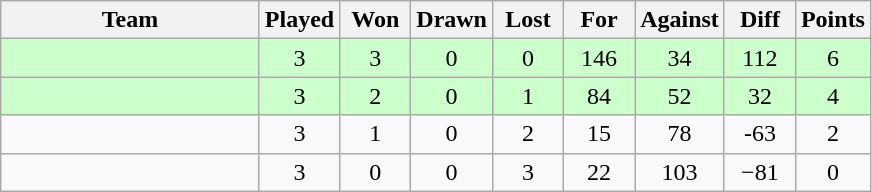<table class="wikitable">
<tr>
<th width=165>Team</th>
<th width=40>Played</th>
<th width=40>Won</th>
<th width=40>Drawn</th>
<th width=40>Lost</th>
<th width=40>For</th>
<th width=40>Against</th>
<th width=40>Diff</th>
<th width=40>Points</th>
</tr>
<tr bgcolor=#ccffcc align=center>
<td style="text-align:left;"></td>
<td>3</td>
<td>3</td>
<td>0</td>
<td>0</td>
<td>146</td>
<td>34</td>
<td>112</td>
<td>6</td>
</tr>
<tr bgcolor=#ccffcc align=center>
<td style="text-align:left;"></td>
<td>3</td>
<td>2</td>
<td>0</td>
<td>1</td>
<td>84</td>
<td>52</td>
<td>32</td>
<td>4</td>
</tr>
<tr align=center>
<td style="text-align:left;"></td>
<td>3</td>
<td>1</td>
<td>0</td>
<td>2</td>
<td>15</td>
<td>78</td>
<td>-63</td>
<td>2</td>
</tr>
<tr align=center>
<td style="text-align:left;"></td>
<td>3</td>
<td>0</td>
<td>0</td>
<td>3</td>
<td>22</td>
<td>103</td>
<td>−81</td>
<td>0</td>
</tr>
</table>
